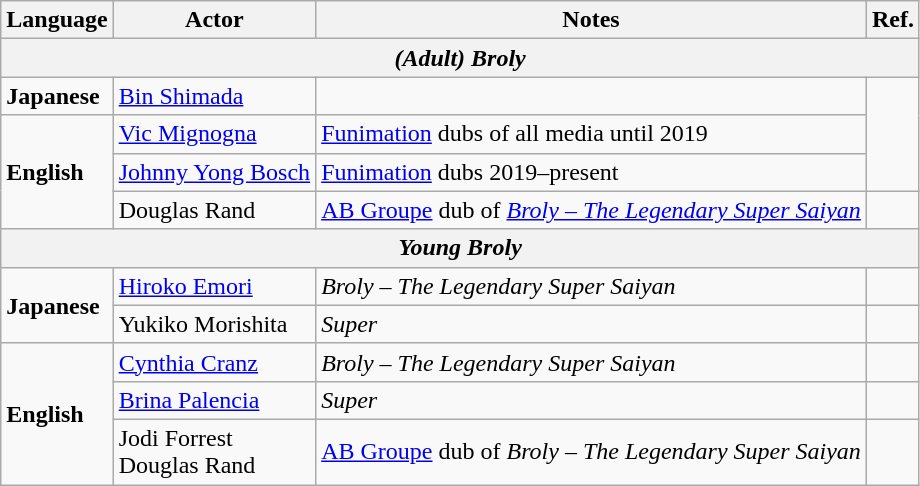<table class="wikitable">
<tr>
<th>Language</th>
<th>Actor</th>
<th>Notes</th>
<th>Ref.</th>
</tr>
<tr>
<th colspan="4"><em>(Adult) Broly</em></th>
</tr>
<tr>
<td><strong>Japanese</strong></td>
<td><a href='#'>Bin Shimada</a></td>
<td></td>
<td rowspan="3"></td>
</tr>
<tr>
<td rowspan="3"><strong>English</strong></td>
<td><a href='#'>Vic Mignogna</a></td>
<td><a href='#'>Funimation</a> dubs of all media until 2019</td>
</tr>
<tr>
<td><a href='#'>Johnny Yong Bosch</a></td>
<td><a href='#'>Funimation</a> dubs 2019–present</td>
</tr>
<tr>
<td>Douglas Rand</td>
<td><a href='#'>AB Groupe</a> dub of <em><a href='#'>Broly – The Legendary Super Saiyan</a></em></td>
</tr>
<tr>
<th colspan="4"><em>Young Broly</em></th>
</tr>
<tr>
<td rowspan="2"><strong>Japanese</strong></td>
<td><a href='#'>Hiroko Emori</a></td>
<td><em>Broly – The Legendary Super Saiyan</em></td>
<td></td>
</tr>
<tr>
<td>Yukiko Morishita</td>
<td><em>Super</em></td>
<td></td>
</tr>
<tr>
<td rowspan="3"><strong>English</strong></td>
<td><a href='#'>Cynthia Cranz</a></td>
<td><em>Broly – The Legendary Super Saiyan</em></td>
<td></td>
</tr>
<tr>
<td><a href='#'>Brina Palencia</a></td>
<td><em>Super</em></td>
<td></td>
</tr>
<tr>
<td>Jodi Forrest<br>Douglas Rand</td>
<td><a href='#'>AB Groupe</a> dub of <em>Broly – The Legendary Super Saiyan</em></td>
<td></td>
</tr>
</table>
